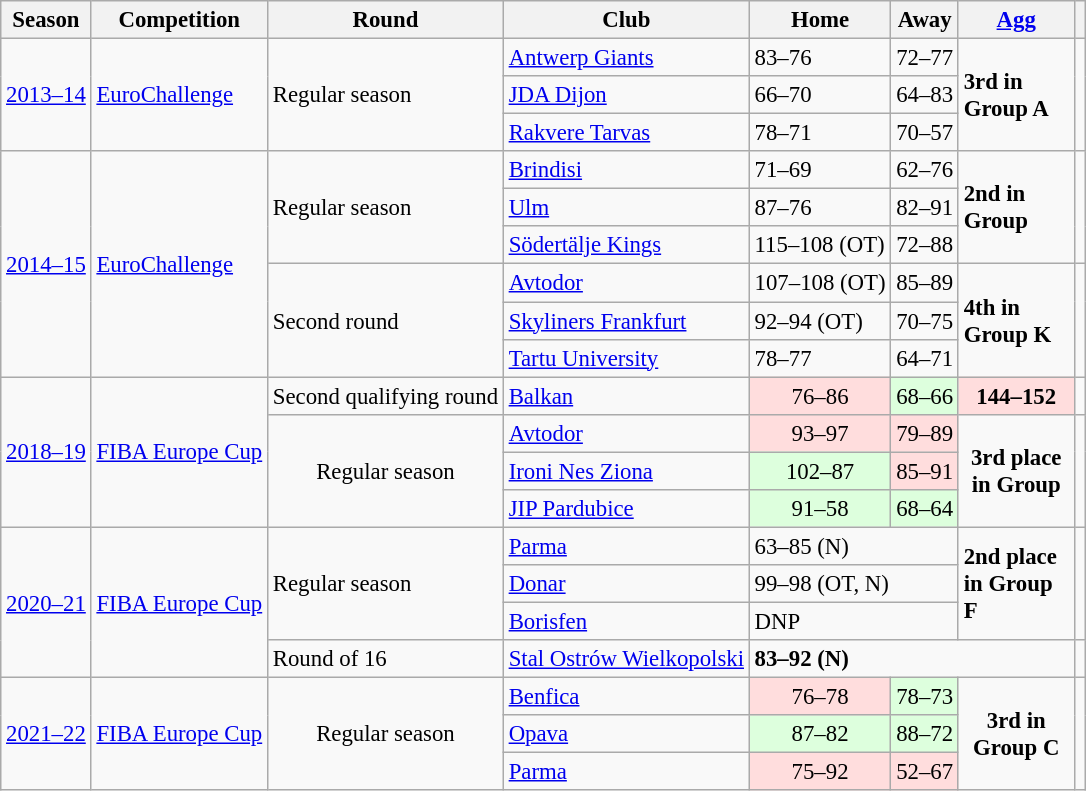<table class="wikitable mw-collapsible" style="font-size:95%;">
<tr>
<th>Season</th>
<th>Competition</th>
<th>Round</th>
<th>Club</th>
<th>Home</th>
<th>Away</th>
<th width="70"><a href='#'>Agg</a></th>
<th></th>
</tr>
<tr>
<td rowspan="3"><a href='#'>2013–14</a></td>
<td rowspan="3"><a href='#'>EuroChallenge</a></td>
<td rowspan="3">Regular season</td>
<td> <a href='#'>Antwerp Giants</a></td>
<td>83–76</td>
<td>72–77</td>
<td rowspan="3"><strong>3rd in Group A</strong></td>
<td rowspan="3"></td>
</tr>
<tr>
<td> <a href='#'>JDA Dijon</a></td>
<td>66–70</td>
<td>64–83</td>
</tr>
<tr>
<td> <a href='#'>Rakvere Tarvas</a></td>
<td>78–71</td>
<td>70–57</td>
</tr>
<tr>
<td rowspan="6"><a href='#'>2014–15</a></td>
<td rowspan="6"><a href='#'>EuroChallenge</a></td>
<td rowspan="3">Regular season</td>
<td> <a href='#'>Brindisi</a></td>
<td>71–69</td>
<td>62–76</td>
<td rowspan="3"><strong>2nd in Group</strong></td>
<td rowspan="3"></td>
</tr>
<tr>
<td> <a href='#'>Ulm</a></td>
<td>87–76</td>
<td>82–91</td>
</tr>
<tr>
<td> <a href='#'>Södertälje Kings</a></td>
<td>115–108 (OT)</td>
<td>72–88</td>
</tr>
<tr>
<td rowspan="3">Second round</td>
<td> <a href='#'>Avtodor</a></td>
<td>107–108 (OT)</td>
<td>85–89</td>
<td rowspan="3"><strong>4th in Group K</strong></td>
<td rowspan="3"></td>
</tr>
<tr>
<td> <a href='#'>Skyliners Frankfurt</a></td>
<td>92–94 (OT)</td>
<td>70–75</td>
</tr>
<tr>
<td> <a href='#'>Tartu University</a></td>
<td>78–77</td>
<td>64–71</td>
</tr>
<tr>
<td rowspan="4"><a href='#'>2018–19</a></td>
<td rowspan="4"><a href='#'>FIBA Europe Cup</a></td>
<td style="text-align:center;">Second qualifying round</td>
<td> <a href='#'>Balkan</a></td>
<td style="text-align:center;" bgcolor=#fdd>76–86</td>
<td style="text-align:center;" bgcolor=#dfd>68–66</td>
<td style="text-align:center;" bgcolor=#fdd><strong>144–152</strong></td>
<td></td>
</tr>
<tr>
<td rowspan=3 style="text-align:center;">Regular season</td>
<td> <a href='#'>Avtodor</a></td>
<td style="text-align:center;" bgcolor=#fdd>93–97</td>
<td style="text-align:center;" bgcolor=#fdd>79–89</td>
<td rowspan=3 style="text-align:center;"><strong>3rd place in Group</strong></td>
<td rowspan="3"></td>
</tr>
<tr>
<td> <a href='#'>Ironi Nes Ziona</a></td>
<td style="text-align:center;" bgcolor=#dfd>102–87</td>
<td style="text-align:center;" bgcolor=#fdd>85–91</td>
</tr>
<tr>
<td> <a href='#'>JIP Pardubice</a></td>
<td style="text-align:center;" bgcolor=#dfd>91–58</td>
<td style="text-align:center;" bgcolor=#dfd>68–64</td>
</tr>
<tr>
<td rowspan="4"><a href='#'>2020–21</a></td>
<td rowspan="4"><a href='#'>FIBA Europe Cup</a></td>
<td rowspan="3">Regular season</td>
<td> <a href='#'>Parma</a></td>
<td colspan="2">63–85 (N)</td>
<td rowspan="3"><strong>2nd place in Group F</strong></td>
<td rowspan="3"></td>
</tr>
<tr>
<td> <a href='#'>Donar</a></td>
<td colspan="2">99–98 (OT, N)</td>
</tr>
<tr>
<td> <a href='#'>Borisfen</a></td>
<td colspan="2">DNP</td>
</tr>
<tr>
<td>Round of 16</td>
<td> <a href='#'>Stal Ostrów Wielkopolski</a></td>
<td colspan="3"><strong>83–92 (N)</strong></td>
<td></td>
</tr>
<tr>
<td rowspan="3"><a href='#'>2021–22</a></td>
<td rowspan="3"><a href='#'>FIBA Europe Cup</a></td>
<td rowspan="3" style="text-align:center;">Regular season</td>
<td> <a href='#'>Benfica</a></td>
<td style="text-align:center;" bgcolor="#fdd">76–78</td>
<td style="text-align:center;" bgcolor="#dfd">78–73</td>
<td rowspan="3" style="text-align:center;"><strong>3rd in Group C</strong></td>
<td rowspan="3"></td>
</tr>
<tr>
<td> <a href='#'>Opava</a></td>
<td style="text-align:center;" bgcolor=#dfd>87–82</td>
<td style="text-align:center;" bgcolor=#dfd>88–72</td>
</tr>
<tr>
<td> <a href='#'>Parma</a></td>
<td style="text-align:center;" bgcolor=#fdd>75–92</td>
<td style="text-align:center;" bgcolor=#fdd>52–67</td>
</tr>
</table>
